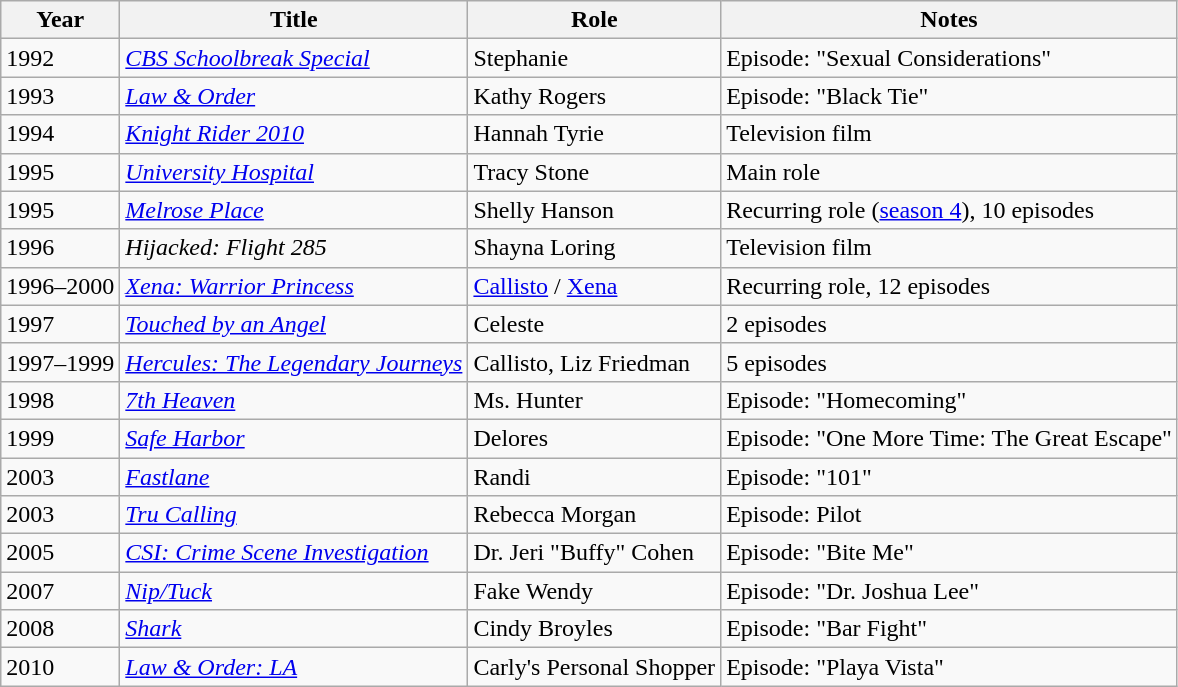<table class="wikitable sortable">
<tr>
<th>Year</th>
<th>Title</th>
<th>Role</th>
<th class="unsortable">Notes</th>
</tr>
<tr>
<td>1992</td>
<td><em><a href='#'>CBS Schoolbreak Special</a></em></td>
<td>Stephanie</td>
<td>Episode: "Sexual Considerations"</td>
</tr>
<tr>
<td>1993</td>
<td><em><a href='#'>Law & Order</a></em></td>
<td>Kathy Rogers</td>
<td>Episode: "Black Tie"</td>
</tr>
<tr>
<td>1994</td>
<td><em><a href='#'>Knight Rider 2010</a></em></td>
<td>Hannah Tyrie</td>
<td>Television film</td>
</tr>
<tr>
<td>1995</td>
<td><em><a href='#'>University Hospital</a></em></td>
<td>Tracy Stone</td>
<td>Main role</td>
</tr>
<tr>
<td>1995</td>
<td><em><a href='#'>Melrose Place</a></em></td>
<td>Shelly Hanson</td>
<td>Recurring role (<a href='#'>season 4</a>), 10 episodes</td>
</tr>
<tr>
<td>1996</td>
<td><em>Hijacked: Flight 285</em></td>
<td>Shayna Loring</td>
<td>Television film</td>
</tr>
<tr>
<td>1996–2000</td>
<td><em><a href='#'>Xena: Warrior Princess</a></em></td>
<td><a href='#'>Callisto</a> / <a href='#'>Xena</a></td>
<td>Recurring role, 12 episodes</td>
</tr>
<tr>
<td>1997</td>
<td><em><a href='#'>Touched by an Angel</a></em></td>
<td>Celeste</td>
<td>2 episodes</td>
</tr>
<tr>
<td>1997–1999</td>
<td><em><a href='#'>Hercules: The Legendary Journeys</a></em></td>
<td>Callisto, Liz Friedman</td>
<td>5 episodes</td>
</tr>
<tr>
<td>1998</td>
<td><em><a href='#'>7th Heaven</a></em></td>
<td>Ms. Hunter</td>
<td>Episode: "Homecoming"</td>
</tr>
<tr>
<td>1999</td>
<td><em><a href='#'>Safe Harbor</a></em></td>
<td>Delores</td>
<td>Episode: "One More Time: The Great Escape"</td>
</tr>
<tr>
<td>2003</td>
<td><em><a href='#'>Fastlane</a></em></td>
<td>Randi</td>
<td>Episode: "101"</td>
</tr>
<tr>
<td>2003</td>
<td><em><a href='#'>Tru Calling</a></em></td>
<td>Rebecca Morgan</td>
<td>Episode: Pilot</td>
</tr>
<tr>
<td>2005</td>
<td><em><a href='#'>CSI: Crime Scene Investigation</a></em></td>
<td>Dr. Jeri "Buffy" Cohen</td>
<td>Episode: "Bite Me"</td>
</tr>
<tr>
<td>2007</td>
<td><em><a href='#'>Nip/Tuck</a></em></td>
<td>Fake Wendy</td>
<td>Episode: "Dr. Joshua Lee"</td>
</tr>
<tr>
<td>2008</td>
<td><em><a href='#'>Shark</a></em></td>
<td>Cindy Broyles</td>
<td>Episode: "Bar Fight"</td>
</tr>
<tr>
<td>2010</td>
<td><em><a href='#'>Law & Order: LA</a></em></td>
<td>Carly's Personal Shopper</td>
<td>Episode: "Playa Vista"</td>
</tr>
</table>
